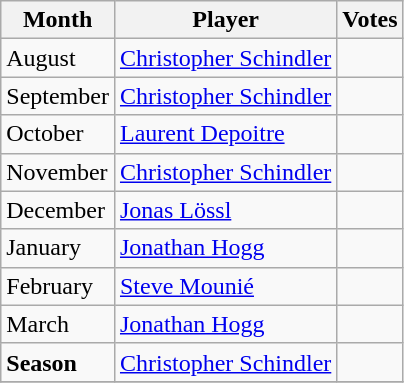<table class="wikitable" style="text-align:left">
<tr>
<th>Month</th>
<th>Player</th>
<th>Votes</th>
</tr>
<tr>
<td>August</td>
<td> <a href='#'>Christopher Schindler</a></td>
<td></td>
</tr>
<tr>
<td>September</td>
<td> <a href='#'>Christopher Schindler</a></td>
<td></td>
</tr>
<tr>
<td>October</td>
<td> <a href='#'>Laurent Depoitre</a></td>
<td></td>
</tr>
<tr>
<td>November</td>
<td> <a href='#'>Christopher Schindler</a></td>
<td></td>
</tr>
<tr>
<td>December</td>
<td> <a href='#'>Jonas Lössl</a></td>
<td></td>
</tr>
<tr>
<td>January</td>
<td> <a href='#'>Jonathan Hogg</a></td>
<td></td>
</tr>
<tr>
<td>February</td>
<td> <a href='#'>Steve Mounié</a></td>
<td></td>
</tr>
<tr>
<td>March</td>
<td> <a href='#'>Jonathan Hogg</a></td>
<td></td>
</tr>
<tr>
<td><strong>Season</strong></td>
<td> <a href='#'>Christopher Schindler</a></td>
<td></td>
</tr>
<tr>
</tr>
</table>
